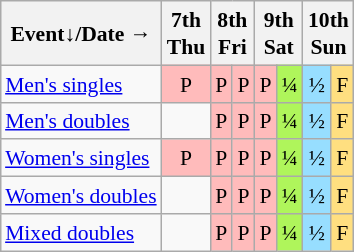<table class="wikitable" style="margin:0.5em auto; font-size:90%; line-height:1.25em; text-align:center;">
<tr>
<th>Event↓/Date →</th>
<th>7th<br>Thu</th>
<th colspan="2">8th<br>Fri</th>
<th colspan="2">9th<br>Sat</th>
<th colspan="2">10th<br>Sun</th>
</tr>
<tr>
<td align="left"><a href='#'>Men's singles</a></td>
<td bgcolor="#FFBBBB">P</td>
<td bgcolor="#FFBBBB">P</td>
<td bgcolor="#FFBBBB">P</td>
<td bgcolor="#FFBBBB">P</td>
<td bgcolor="#AFF55B">¼</td>
<td bgcolor="#97DEFF">½</td>
<td bgcolor="#FFDF80">F</td>
</tr>
<tr>
<td align="left"><a href='#'>Men's doubles</a></td>
<td></td>
<td bgcolor="#FFBBBB">P</td>
<td bgcolor="#FFBBBB">P</td>
<td bgcolor="#FFBBBB">P</td>
<td bgcolor="#AFF55B">¼</td>
<td bgcolor="#97DEFF">½</td>
<td bgcolor="#FFDF80">F</td>
</tr>
<tr>
<td align="left"><a href='#'>Women's singles</a></td>
<td bgcolor="#FFBBBB">P</td>
<td bgcolor="#FFBBBB">P</td>
<td bgcolor="#FFBBBB">P</td>
<td bgcolor="#FFBBBB">P</td>
<td bgcolor="#AFF55B">¼</td>
<td bgcolor="#97DEFF">½</td>
<td bgcolor="#FFDF80">F</td>
</tr>
<tr>
<td align="left"><a href='#'>Women's doubles</a></td>
<td></td>
<td bgcolor="#FFBBBB">P</td>
<td bgcolor="#FFBBBB">P</td>
<td bgcolor="#FFBBBB">P</td>
<td bgcolor="#AFF55B">¼</td>
<td bgcolor="#97DEFF">½</td>
<td bgcolor="#FFDF80">F</td>
</tr>
<tr>
<td align="left"><a href='#'>Mixed doubles</a></td>
<td></td>
<td bgcolor="#FFBBBB">P</td>
<td bgcolor="#FFBBBB">P</td>
<td bgcolor="#FFBBBB">P</td>
<td bgcolor="#AFF55B">¼</td>
<td bgcolor="#97DEFF">½</td>
<td bgcolor="#FFDF80">F</td>
</tr>
</table>
